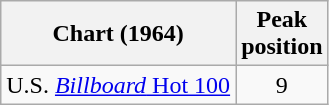<table class="wikitable">
<tr>
<th>Chart (1964)</th>
<th>Peak<br>position</th>
</tr>
<tr>
<td>U.S. <a href='#'><em>Billboard</em> Hot 100</a></td>
<td align="center">9</td>
</tr>
</table>
